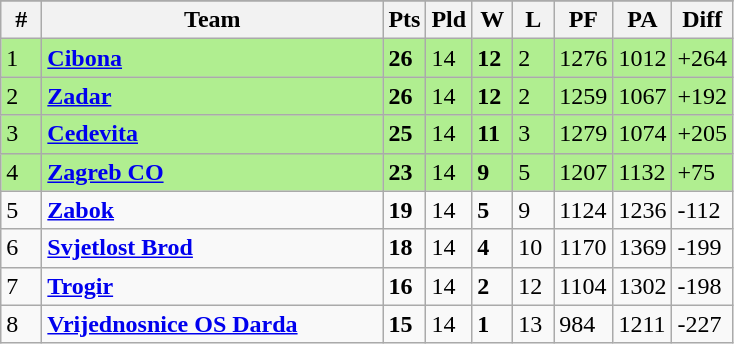<table class=wikitable>
<tr align=center>
</tr>
<tr>
<th width=20>#</th>
<th width=220>Team</th>
<th width=20>Pts</th>
<th width=20>Pld</th>
<th width=20>W</th>
<th width=20>L</th>
<th width=20>PF</th>
<th width=20>PA</th>
<th width=20>Diff</th>
</tr>
<tr bgcolor=B0EE90>
<td>1</td>
<td align="left"><strong><a href='#'>Cibona</a></strong></td>
<td><strong>26</strong></td>
<td>14</td>
<td><strong>12</strong></td>
<td>2</td>
<td>1276</td>
<td>1012</td>
<td>+264</td>
</tr>
<tr bgcolor=B0EE90>
<td>2</td>
<td align="left"><strong><a href='#'>Zadar</a></strong></td>
<td><strong>26</strong></td>
<td>14</td>
<td><strong>12</strong></td>
<td>2</td>
<td>1259</td>
<td>1067</td>
<td>+192</td>
</tr>
<tr bgcolor=B0EE90>
<td>3</td>
<td align="left"><strong><a href='#'>Cedevita</a></strong></td>
<td><strong>25</strong></td>
<td>14</td>
<td><strong>11</strong></td>
<td>3</td>
<td>1279</td>
<td>1074</td>
<td>+205</td>
</tr>
<tr bgcolor=B0EE90>
<td>4</td>
<td align="left"><strong><a href='#'>Zagreb CO</a></strong></td>
<td><strong>23</strong></td>
<td>14</td>
<td><strong>9</strong></td>
<td>5</td>
<td>1207</td>
<td>1132</td>
<td>+75</td>
</tr>
<tr>
<td>5</td>
<td align="left"><strong><a href='#'>Zabok</a></strong></td>
<td><strong>19</strong></td>
<td>14</td>
<td><strong>5</strong></td>
<td>9</td>
<td>1124</td>
<td>1236</td>
<td>-112</td>
</tr>
<tr>
<td>6</td>
<td align="left"><strong><a href='#'>Svjetlost Brod</a></strong></td>
<td><strong>18</strong></td>
<td>14</td>
<td><strong>4</strong></td>
<td>10</td>
<td>1170</td>
<td>1369</td>
<td>-199</td>
</tr>
<tr>
<td>7</td>
<td align="left"><strong><a href='#'>Trogir</a></strong></td>
<td><strong>16</strong></td>
<td>14</td>
<td><strong>2</strong></td>
<td>12</td>
<td>1104</td>
<td>1302</td>
<td>-198</td>
</tr>
<tr>
<td>8</td>
<td align="left"><strong><a href='#'>Vrijednosnice OS Darda</a></strong></td>
<td><strong>15</strong></td>
<td>14</td>
<td><strong>1</strong></td>
<td>13</td>
<td>984</td>
<td>1211</td>
<td>-227</td>
</tr>
</table>
